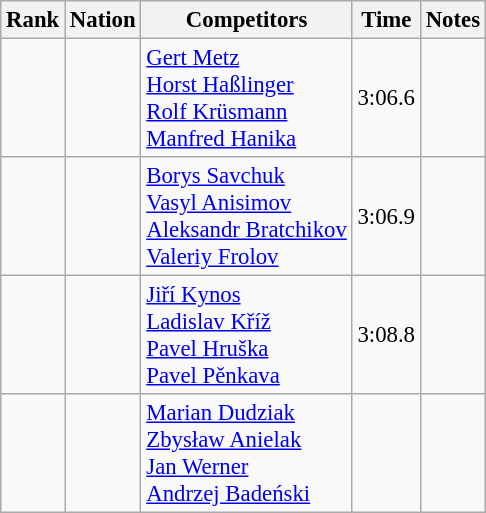<table class="wikitable sortable" style="text-align:center; font-size:95%">
<tr>
<th>Rank</th>
<th>Nation</th>
<th>Competitors</th>
<th>Time</th>
<th>Notes</th>
</tr>
<tr>
<td></td>
<td align=left></td>
<td align=left><a href='#'>Gert Metz</a><br><a href='#'>Horst Haßlinger</a><br><a href='#'>Rolf Krüsmann</a><br><a href='#'>Manfred Hanika</a></td>
<td>3:06.6</td>
<td></td>
</tr>
<tr>
<td></td>
<td align=left></td>
<td align=left><a href='#'>Borys Savchuk</a><br><a href='#'>Vasyl Anisimov</a><br><a href='#'>Aleksandr Bratchikov</a><br><a href='#'>Valeriy Frolov</a></td>
<td>3:06.9</td>
<td></td>
</tr>
<tr>
<td></td>
<td align=left></td>
<td align=left><a href='#'>Jiří Kynos</a><br><a href='#'>Ladislav Kříž</a><br><a href='#'>Pavel Hruška</a><br><a href='#'>Pavel Pěnkava</a></td>
<td>3:08.8</td>
<td></td>
</tr>
<tr>
<td></td>
<td align=left></td>
<td align=left><a href='#'>Marian Dudziak</a><br><a href='#'>Zbysław Anielak</a><br><a href='#'>Jan Werner</a><br><a href='#'>Andrzej Badeński</a></td>
<td></td>
<td></td>
</tr>
</table>
